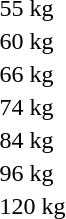<table>
<tr>
<td rowspan=2>55 kg</td>
<td rowspan=2></td>
<td rowspan=2></td>
<td></td>
</tr>
<tr>
<td></td>
</tr>
<tr>
<td rowspan=2>60 kg</td>
<td rowspan=2></td>
<td rowspan=2></td>
<td></td>
</tr>
<tr>
<td></td>
</tr>
<tr>
<td rowspan=2>66 kg</td>
<td rowspan=2></td>
<td rowspan=2></td>
<td></td>
</tr>
<tr>
<td></td>
</tr>
<tr>
<td rowspan=2>74 kg</td>
<td rowspan=2></td>
<td rowspan=2></td>
<td></td>
</tr>
<tr>
<td></td>
</tr>
<tr>
<td rowspan=2>84 kg</td>
<td rowspan=2></td>
<td rowspan=2></td>
<td></td>
</tr>
<tr>
<td></td>
</tr>
<tr>
<td rowspan=2>96 kg</td>
<td rowspan=2></td>
<td rowspan=2></td>
<td></td>
</tr>
<tr>
<td></td>
</tr>
<tr>
<td rowspan=2>120 kg</td>
<td rowspan=2></td>
<td rowspan=2></td>
<td></td>
</tr>
<tr>
<td></td>
</tr>
</table>
